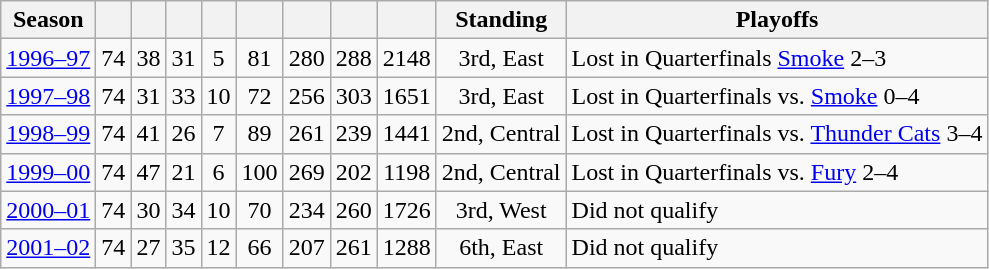<table class="wikitable" style="text-align:center">
<tr>
<th>Season</th>
<th></th>
<th></th>
<th></th>
<th></th>
<th></th>
<th></th>
<th></th>
<th></th>
<th>Standing</th>
<th>Playoffs</th>
</tr>
<tr>
<td><a href='#'>1996–97</a></td>
<td>74</td>
<td>38</td>
<td>31</td>
<td>5</td>
<td>81</td>
<td>280</td>
<td>288</td>
<td>2148</td>
<td>3rd, East</td>
<td align=left>Lost in Quarterfinals <a href='#'>Smoke</a> 2–3</td>
</tr>
<tr>
<td><a href='#'>1997–98</a></td>
<td>74</td>
<td>31</td>
<td>33</td>
<td>10</td>
<td>72</td>
<td>256</td>
<td>303</td>
<td>1651</td>
<td>3rd, East</td>
<td align=left>Lost in Quarterfinals vs. <a href='#'>Smoke</a> 0–4</td>
</tr>
<tr>
<td><a href='#'>1998–99</a></td>
<td>74</td>
<td>41</td>
<td>26</td>
<td>7</td>
<td>89</td>
<td>261</td>
<td>239</td>
<td>1441</td>
<td>2nd, Central</td>
<td align=left>Lost in Quarterfinals vs. <a href='#'>Thunder Cats</a> 3–4</td>
</tr>
<tr>
<td><a href='#'>1999–00</a></td>
<td>74</td>
<td>47</td>
<td>21</td>
<td>6</td>
<td>100</td>
<td>269</td>
<td>202</td>
<td>1198</td>
<td>2nd, Central</td>
<td align=left>Lost in Quarterfinals vs. <a href='#'>Fury</a> 2–4</td>
</tr>
<tr>
<td><a href='#'>2000–01</a></td>
<td>74</td>
<td>30</td>
<td>34</td>
<td>10</td>
<td>70</td>
<td>234</td>
<td>260</td>
<td>1726</td>
<td>3rd, West</td>
<td align=left>Did not qualify</td>
</tr>
<tr>
<td><a href='#'>2001–02</a></td>
<td>74</td>
<td>27</td>
<td>35</td>
<td>12</td>
<td>66</td>
<td>207</td>
<td>261</td>
<td>1288</td>
<td>6th, East</td>
<td align=left>Did not qualify</td>
</tr>
</table>
